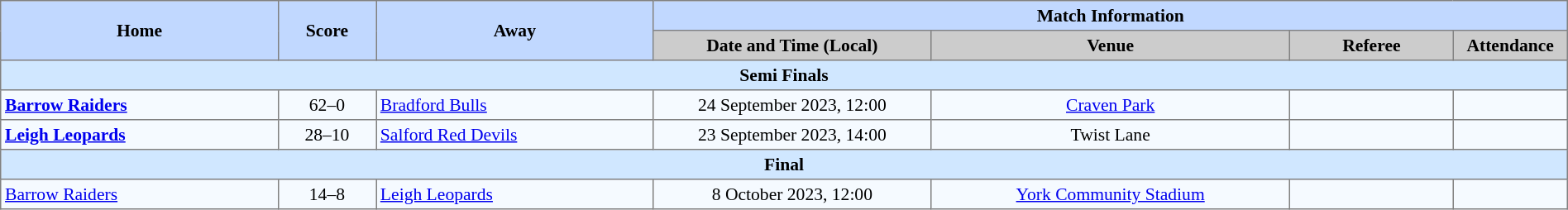<table border=1 style="border-collapse:collapse; font-size:90%; text-align:center;" cellpadding=3 cellspacing=0 width=100%>
<tr style="background:#c1d8ff;">
<th scope="col" rowspan=2 width=17%>Home</th>
<th scope="col" rowspan=2 width=6%>Score</th>
<th scope="col" rowspan=2 width=17%>Away</th>
<th colspan=4>Match Information</th>
</tr>
<tr style="background:#cccccc;">
<th scope="col" width=17%>Date and Time (Local)</th>
<th scope="col" width=22%>Venue</th>
<th scope="col" width=10%>Referee</th>
<th scope="col" width=7%>Attendance</th>
</tr>
<tr style="background:#d0e7ff;">
<td colspan=7><strong>Semi Finals</strong></td>
</tr>
<tr style="background:#f5faff;">
<td align=left><strong> <a href='#'>Barrow Raiders</a></strong></td>
<td>62–0</td>
<td align=left> <a href='#'>Bradford Bulls</a></td>
<td>24 September 2023, 12:00</td>
<td><a href='#'>Craven Park</a></td>
<td></td>
<td></td>
</tr>
<tr style="background:#f5faff;">
<td align=left><strong> <a href='#'>Leigh Leopards</a></strong></td>
<td>28–10</td>
<td align=left> <a href='#'>Salford Red Devils</a></td>
<td>23 September 2023, 14:00</td>
<td>Twist Lane</td>
<td></td>
<td></td>
</tr>
<tr style="background:#d0e7ff;">
<td colspan=7><strong>Final</strong></td>
</tr>
<tr style="background:#f5faff;">
<td align=left> <a href='#'>Barrow Raiders</a></td>
<td>14–8</td>
<td align=left> <a href='#'>Leigh Leopards</a></td>
<td>8 October 2023, 12:00</td>
<td><a href='#'>York Community Stadium</a></td>
<td></td>
<td></td>
</tr>
</table>
